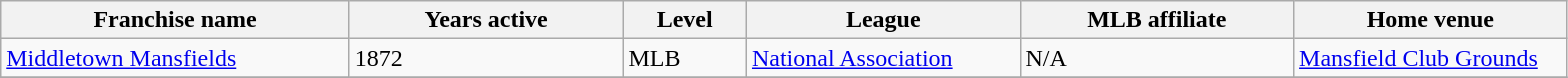<table class="wikitable">
<tr>
<th style="width:225px;"><strong>Franchise name</strong></th>
<th style="width:175px;"><strong>Years active</strong></th>
<th style="width:75px;"><strong>Level</strong></th>
<th style="width:175px;"><strong>League</strong></th>
<th style="width:175px;"><strong>MLB affiliate</strong></th>
<th style="width:175px;"><strong>Home venue</strong></th>
</tr>
<tr>
<td><a href='#'>Middletown Mansfields</a></td>
<td>1872</td>
<td>MLB</td>
<td><a href='#'>National Association</a></td>
<td>N/A</td>
<td><a href='#'>Mansfield Club Grounds</a></td>
</tr>
<tr>
</tr>
</table>
